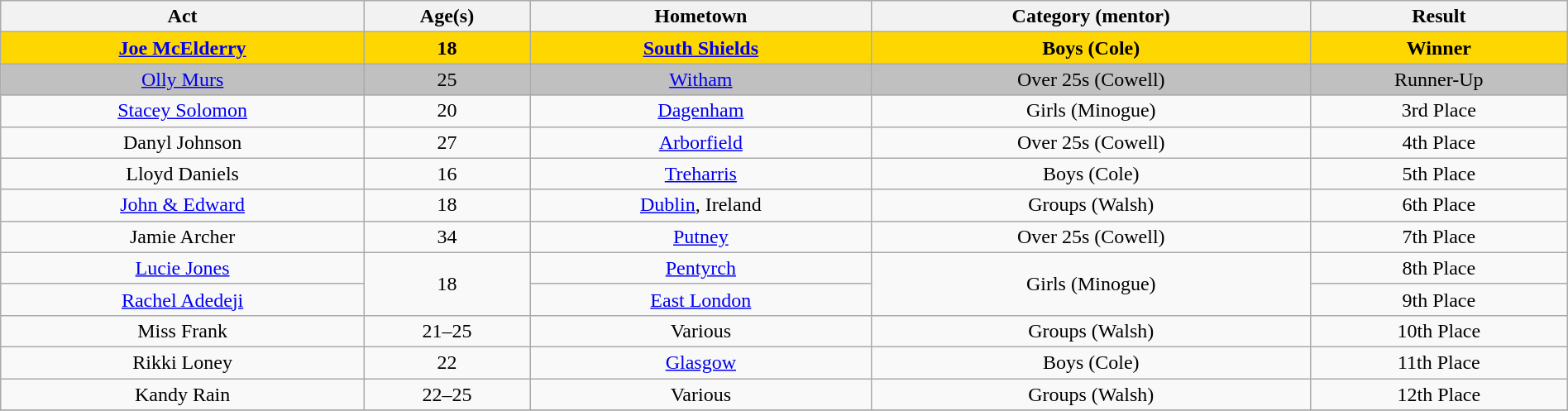<table class="wikitable sortable" style="width:100%; text-align:center;">
<tr>
<th>Act</th>
<th>Age(s)</th>
<th>Hometown</th>
<th>Category (mentor)</th>
<th>Result</th>
</tr>
<tr bgcolor=gold>
<td><strong><a href='#'>Joe McElderry</a></strong></td>
<td><strong>18</strong></td>
<td><strong><a href='#'>South Shields</a></strong></td>
<td><strong>Boys (Cole)</strong></td>
<td><strong>Winner</strong></td>
</tr>
<tr bgcolor=silver>
<td><a href='#'>Olly Murs</a></td>
<td>25</td>
<td><a href='#'>Witham</a></td>
<td>Over 25s (Cowell)</td>
<td>Runner-Up</td>
</tr>
<tr>
<td><a href='#'>Stacey Solomon</a></td>
<td>20</td>
<td><a href='#'>Dagenham</a></td>
<td>Girls (Minogue)</td>
<td>3rd Place</td>
</tr>
<tr>
<td>Danyl Johnson</td>
<td>27</td>
<td><a href='#'>Arborfield</a></td>
<td>Over 25s (Cowell)</td>
<td>4th Place</td>
</tr>
<tr>
<td>Lloyd Daniels</td>
<td>16</td>
<td><a href='#'>Treharris</a></td>
<td>Boys (Cole)</td>
<td>5th Place</td>
</tr>
<tr>
<td><a href='#'>John & Edward</a></td>
<td>18</td>
<td><a href='#'>Dublin</a>, Ireland</td>
<td>Groups (Walsh)</td>
<td>6th Place</td>
</tr>
<tr>
<td>Jamie Archer</td>
<td>34</td>
<td><a href='#'>Putney</a></td>
<td>Over 25s (Cowell)</td>
<td>7th Place</td>
</tr>
<tr>
<td><a href='#'>Lucie Jones</a></td>
<td rowspan="2">18</td>
<td><a href='#'>Pentyrch</a></td>
<td rowspan=2>Girls (Minogue)</td>
<td>8th Place</td>
</tr>
<tr>
<td><a href='#'>Rachel Adedeji</a></td>
<td><a href='#'>East London</a></td>
<td>9th Place</td>
</tr>
<tr>
<td>Miss Frank</td>
<td>21–25</td>
<td>Various</td>
<td>Groups (Walsh)</td>
<td>10th Place</td>
</tr>
<tr>
<td>Rikki Loney</td>
<td>22</td>
<td><a href='#'>Glasgow</a></td>
<td>Boys (Cole)</td>
<td>11th Place</td>
</tr>
<tr>
<td>Kandy Rain</td>
<td>22–25</td>
<td>Various</td>
<td>Groups (Walsh)</td>
<td>12th Place</td>
</tr>
<tr>
</tr>
</table>
